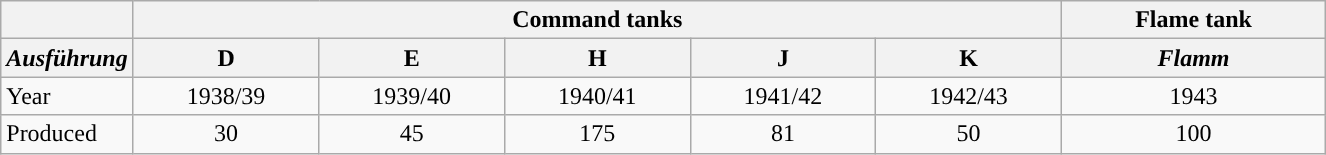<table class="wikitable" style="text-align:center">
<tr style="vertical-align:top; text-align:center">
<th></th>
<th colspan="5">Command tanks</th>
<th>Flame tank</th>
</tr>
<tr style="vertical-align:top; text-align:center">
<th style="width:10%; text-align:left;"><em>Ausführung</em></th>
<th>D</th>
<th>E</th>
<th>H</th>
<th>J</th>
<th>K</th>
<th><em>Flamm</em></th>
</tr>
<tr>
<td style="text-align:left;">Year</td>
<td>1938/39</td>
<td>1939/40</td>
<td>1940/41</td>
<td>1941/42</td>
<td>1942/43</td>
<td>1943</td>
</tr>
<tr>
<td style="text-align:left;">Produced</td>
<td>30</td>
<td>45</td>
<td>175</td>
<td>81</td>
<td>50</td>
<td>100</td>
</tr>
</table>
